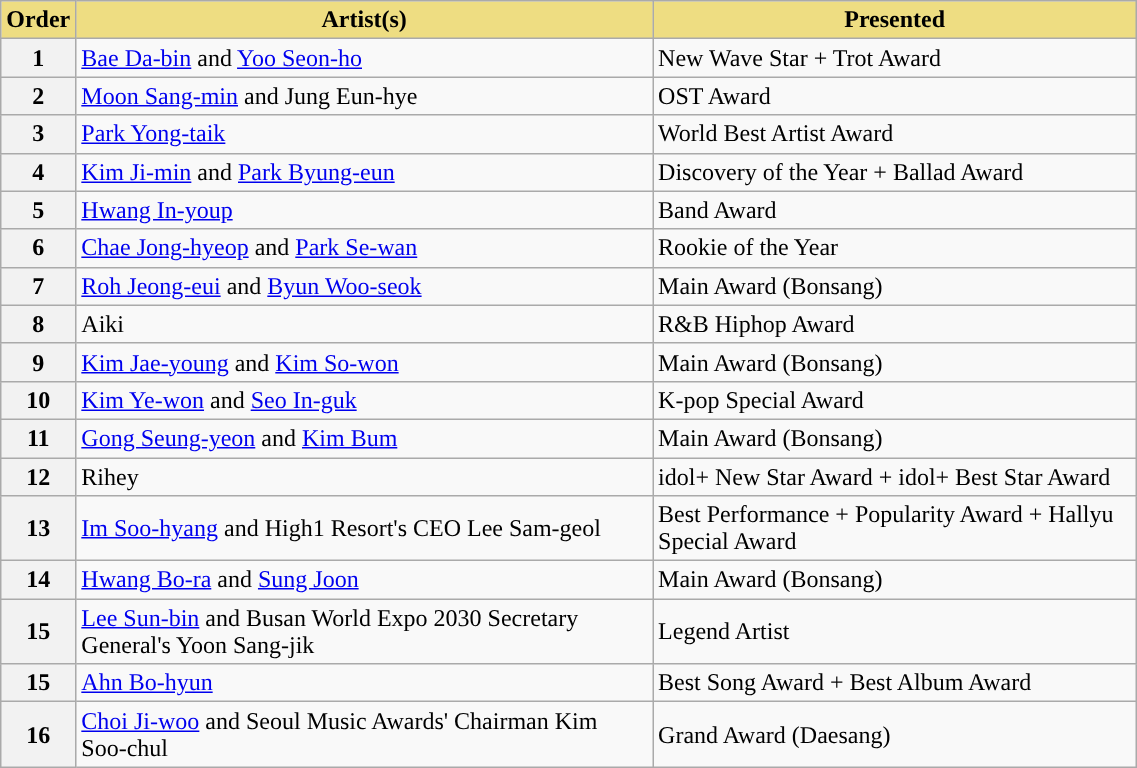<table class="wikitable plainrowheaders" style="width:60%">
<tr>
<th scope="col" style="background:#EEDD82; width:2%">Order</th>
<th scope="col" style="background:#EEDD82">Artist(s)</th>
<th scope="col" style="background:#EEDD82">Presented</th>
</tr>
<tr>
<th scope="row">1</th>
<td><a href='#'>Bae Da-bin</a> and <a href='#'>Yoo Seon-ho</a></td>
<td>New Wave Star + Trot Award</td>
</tr>
<tr>
<th scope="row">2</th>
<td><a href='#'>Moon Sang-min</a> and Jung Eun-hye</td>
<td>OST Award</td>
</tr>
<tr>
<th scope="row">3</th>
<td><a href='#'>Park Yong-taik</a></td>
<td>World Best Artist Award</td>
</tr>
<tr>
<th scope="row">4</th>
<td><a href='#'>Kim Ji-min</a> and <a href='#'>Park Byung-eun</a></td>
<td>Discovery of the Year + Ballad Award</td>
</tr>
<tr>
<th scope="row">5</th>
<td><a href='#'>Hwang In-youp</a></td>
<td>Band Award</td>
</tr>
<tr>
<th scope="row">6</th>
<td><a href='#'>Chae Jong-hyeop</a> and <a href='#'>Park Se-wan</a></td>
<td>Rookie of the Year</td>
</tr>
<tr>
<th scope="row">7</th>
<td><a href='#'>Roh Jeong-eui</a> and <a href='#'>Byun Woo-seok</a></td>
<td>Main Award (Bonsang)</td>
</tr>
<tr>
<th scope="row">8</th>
<td>Aiki</td>
<td>R&B Hiphop Award</td>
</tr>
<tr>
<th scope="row">9</th>
<td><a href='#'>Kim Jae-young</a> and <a href='#'>Kim So-won</a></td>
<td>Main Award (Bonsang)</td>
</tr>
<tr>
<th scope="row">10</th>
<td><a href='#'>Kim Ye-won</a> and <a href='#'>Seo In-guk</a></td>
<td>K-pop Special Award</td>
</tr>
<tr>
<th scope="row">11</th>
<td><a href='#'>Gong Seung-yeon</a> and <a href='#'>Kim Bum</a></td>
<td>Main Award (Bonsang)</td>
</tr>
<tr>
<th scope="row">12</th>
<td>Rihey</td>
<td>idol+ New Star Award + idol+ Best Star Award</td>
</tr>
<tr>
<th scope="row">13</th>
<td><a href='#'>Im Soo-hyang</a> and High1 Resort's CEO Lee Sam-geol</td>
<td>Best Performance + Popularity Award + Hallyu Special Award</td>
</tr>
<tr>
<th scope="row">14</th>
<td><a href='#'>Hwang Bo-ra</a> and <a href='#'>Sung Joon</a></td>
<td>Main Award (Bonsang)</td>
</tr>
<tr>
<th scope="row">15</th>
<td><a href='#'>Lee Sun-bin</a> and Busan World Expo 2030 Secretary General's Yoon Sang-jik</td>
<td>Legend Artist</td>
</tr>
<tr>
<th scope="row">15</th>
<td><a href='#'>Ahn Bo-hyun</a></td>
<td>Best Song Award + Best Album Award</td>
</tr>
<tr>
<th scope="row">16</th>
<td><a href='#'>Choi Ji-woo</a> and Seoul Music Awards' Chairman Kim Soo-chul</td>
<td>Grand Award (Daesang)</td>
</tr>
</table>
